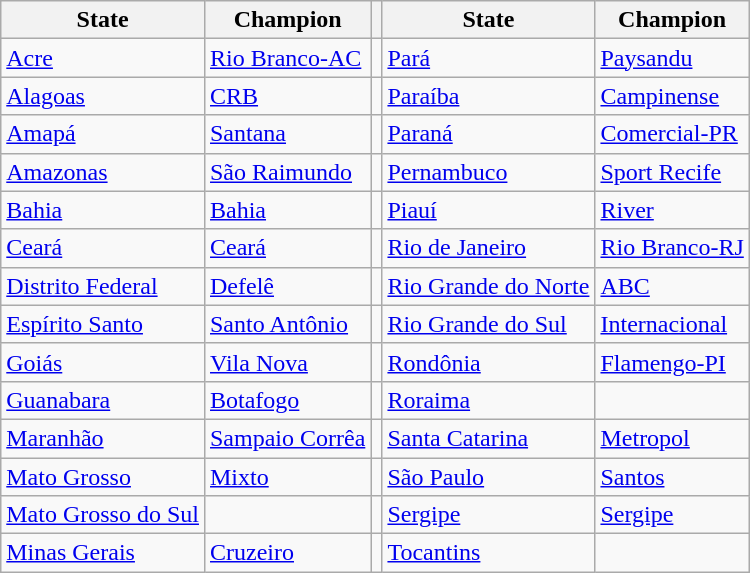<table class="wikitable">
<tr>
<th>State</th>
<th>Champion</th>
<th></th>
<th>State</th>
<th>Champion</th>
</tr>
<tr>
<td><a href='#'>Acre</a></td>
<td><a href='#'>Rio Branco-AC</a></td>
<td></td>
<td><a href='#'>Pará</a></td>
<td><a href='#'>Paysandu</a></td>
</tr>
<tr>
<td><a href='#'>Alagoas</a></td>
<td><a href='#'>CRB</a></td>
<td></td>
<td><a href='#'>Paraíba</a></td>
<td><a href='#'>Campinense</a></td>
</tr>
<tr>
<td><a href='#'>Amapá</a></td>
<td><a href='#'>Santana</a></td>
<td></td>
<td><a href='#'>Paraná</a></td>
<td><a href='#'>Comercial-PR</a></td>
</tr>
<tr>
<td><a href='#'>Amazonas</a></td>
<td><a href='#'>São Raimundo</a></td>
<td></td>
<td><a href='#'>Pernambuco</a></td>
<td><a href='#'>Sport Recife</a></td>
</tr>
<tr>
<td><a href='#'>Bahia</a></td>
<td><a href='#'>Bahia</a></td>
<td></td>
<td><a href='#'>Piauí</a></td>
<td><a href='#'>River</a></td>
</tr>
<tr>
<td><a href='#'>Ceará</a></td>
<td><a href='#'>Ceará</a></td>
<td></td>
<td><a href='#'>Rio de Janeiro</a></td>
<td><a href='#'>Rio Branco-RJ</a></td>
</tr>
<tr>
<td><a href='#'>Distrito Federal</a></td>
<td><a href='#'>Defelê</a></td>
<td></td>
<td><a href='#'>Rio Grande do Norte</a></td>
<td><a href='#'>ABC</a></td>
</tr>
<tr>
<td><a href='#'>Espírito Santo</a></td>
<td><a href='#'>Santo Antônio</a></td>
<td></td>
<td><a href='#'>Rio Grande do Sul</a></td>
<td><a href='#'>Internacional</a></td>
</tr>
<tr>
<td><a href='#'>Goiás</a></td>
<td><a href='#'>Vila Nova</a></td>
<td></td>
<td><a href='#'>Rondônia</a></td>
<td><a href='#'>Flamengo-PI</a></td>
</tr>
<tr>
<td><a href='#'>Guanabara</a></td>
<td><a href='#'>Botafogo</a></td>
<td></td>
<td><a href='#'>Roraima</a></td>
<td></td>
</tr>
<tr>
<td><a href='#'>Maranhão</a></td>
<td><a href='#'>Sampaio Corrêa</a></td>
<td></td>
<td><a href='#'>Santa Catarina</a></td>
<td><a href='#'>Metropol</a></td>
</tr>
<tr>
<td><a href='#'>Mato Grosso</a></td>
<td><a href='#'>Mixto</a></td>
<td></td>
<td><a href='#'>São Paulo</a></td>
<td><a href='#'>Santos</a></td>
</tr>
<tr>
<td><a href='#'>Mato Grosso do Sul</a></td>
<td></td>
<td></td>
<td><a href='#'>Sergipe</a></td>
<td><a href='#'>Sergipe</a></td>
</tr>
<tr>
<td><a href='#'>Minas Gerais</a></td>
<td><a href='#'>Cruzeiro</a></td>
<td></td>
<td><a href='#'>Tocantins</a></td>
<td></td>
</tr>
</table>
